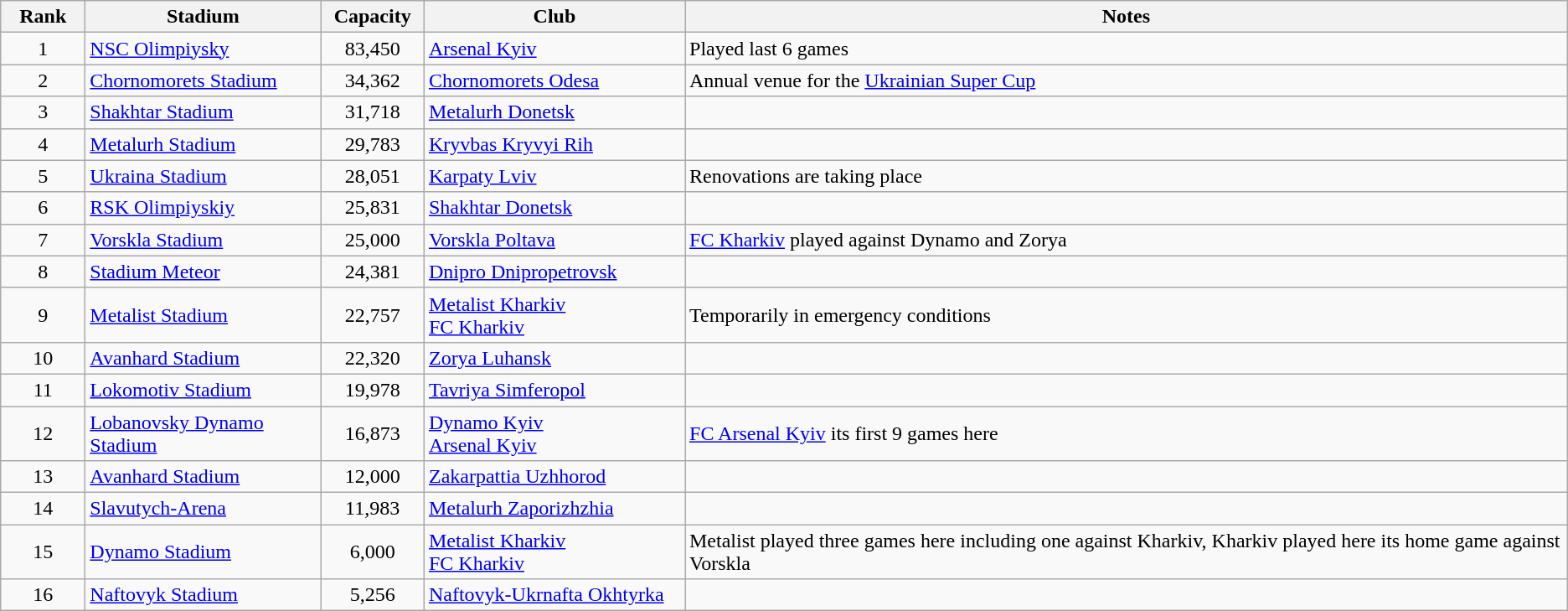<table class="wikitable">
<tr>
<th width=60>Rank</th>
<th width=180>Stadium</th>
<th width=75>Capacity</th>
<th width=200>Club</th>
<th>Notes</th>
</tr>
<tr>
<td style="text-align:center;">1</td>
<td><a href='#'>NSC Olimpiysky</a></td>
<td style="text-align:center;">83,450</td>
<td><a href='#'>Arsenal Kyiv</a></td>
<td>Played last 6 games</td>
</tr>
<tr>
<td style="text-align:center;">2</td>
<td><a href='#'>Chornomorets Stadium</a></td>
<td style="text-align:center;">34,362</td>
<td><a href='#'>Chornomorets Odesa</a></td>
<td>Annual venue for the <a href='#'>Ukrainian Super Cup</a></td>
</tr>
<tr>
<td style="text-align:center;">3</td>
<td><a href='#'>Shakhtar Stadium</a></td>
<td style="text-align:center;">31,718</td>
<td><a href='#'>Metalurh Donetsk</a></td>
<td></td>
</tr>
<tr>
<td style="text-align:center;">4</td>
<td><a href='#'>Metalurh Stadium</a></td>
<td style="text-align:center;">29,783</td>
<td><a href='#'>Kryvbas Kryvyi Rih</a></td>
<td></td>
</tr>
<tr>
<td style="text-align:center;">5</td>
<td><a href='#'>Ukraina Stadium</a></td>
<td style="text-align:center;">28,051</td>
<td><a href='#'>Karpaty Lviv</a></td>
<td>Renovations are taking place</td>
</tr>
<tr>
<td style="text-align:center;">6</td>
<td><a href='#'>RSK Olimpiyskiy</a></td>
<td style="text-align:center;">25,831</td>
<td><a href='#'>Shakhtar Donetsk</a></td>
<td></td>
</tr>
<tr>
<td style="text-align:center;">7</td>
<td><a href='#'>Vorskla Stadium</a></td>
<td style="text-align:center;">25,000</td>
<td><a href='#'>Vorskla Poltava</a></td>
<td><a href='#'>FC Kharkiv</a> played against Dynamo and Zorya</td>
</tr>
<tr>
<td style="text-align:center;">8</td>
<td><a href='#'>Stadium Meteor</a></td>
<td style="text-align:center;">24,381</td>
<td><a href='#'>Dnipro Dnipropetrovsk</a></td>
<td></td>
</tr>
<tr>
<td style="text-align:center;">9</td>
<td><a href='#'>Metalist Stadium</a></td>
<td style="text-align:center;">22,757</td>
<td><a href='#'>Metalist Kharkiv</a><br><a href='#'>FC Kharkiv</a></td>
<td>Temporarily in emergency conditions</td>
</tr>
<tr>
<td style="text-align:center;">10</td>
<td><a href='#'>Avanhard Stadium</a></td>
<td style="text-align:center;">22,320</td>
<td><a href='#'>Zorya Luhansk</a></td>
<td></td>
</tr>
<tr>
<td style="text-align:center;">11</td>
<td><a href='#'>Lokomotiv Stadium</a></td>
<td style="text-align:center;">19,978</td>
<td><a href='#'>Tavriya Simferopol</a></td>
<td></td>
</tr>
<tr>
<td style="text-align:center;">12</td>
<td><a href='#'>Lobanovsky Dynamo Stadium</a></td>
<td style="text-align:center;">16,873</td>
<td><a href='#'>Dynamo Kyiv</a><br><a href='#'>Arsenal Kyiv</a></td>
<td><a href='#'>FC Arsenal Kyiv</a> its first 9 games here</td>
</tr>
<tr>
<td style="text-align:center;">13</td>
<td><a href='#'>Avanhard Stadium</a></td>
<td style="text-align:center;">12,000</td>
<td><a href='#'>Zakarpattia Uzhhorod</a></td>
<td></td>
</tr>
<tr>
<td style="text-align:center;">14</td>
<td><a href='#'>Slavutych-Arena</a></td>
<td style="text-align:center;">11,983</td>
<td><a href='#'>Metalurh Zaporizhzhia</a></td>
<td></td>
</tr>
<tr>
<td style="text-align:center;">15</td>
<td><a href='#'>Dynamo Stadium</a></td>
<td style="text-align:center;">6,000</td>
<td><a href='#'>Metalist Kharkiv</a><br><a href='#'>FC Kharkiv</a></td>
<td>Metalist played three games here including one against Kharkiv, Kharkiv played here its home game against Vorskla</td>
</tr>
<tr>
<td style="text-align:center;">16</td>
<td><a href='#'>Naftovyk Stadium</a></td>
<td style="text-align:center;">5,256</td>
<td><a href='#'>Naftovyk-Ukrnafta Okhtyrka</a></td>
<td></td>
</tr>
</table>
